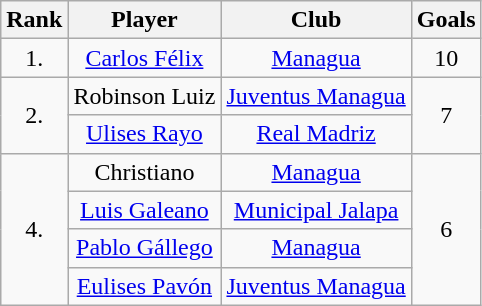<table class="wikitable" style="text-align:center">
<tr>
<th>Rank</th>
<th>Player</th>
<th>Club</th>
<th>Goals</th>
</tr>
<tr>
<td>1.</td>
<td> <a href='#'>Carlos Félix</a></td>
<td><a href='#'>Managua</a></td>
<td>10</td>
</tr>
<tr>
<td rowspan="2">2.</td>
<td> Robinson Luiz</td>
<td><a href='#'>Juventus Managua</a></td>
<td rowspan="2">7</td>
</tr>
<tr>
<td> <a href='#'>Ulises Rayo</a></td>
<td><a href='#'>Real Madriz</a></td>
</tr>
<tr>
<td rowspan="4">4.</td>
<td> Christiano</td>
<td><a href='#'>Managua</a></td>
<td rowspan="4">6</td>
</tr>
<tr>
<td> <a href='#'>Luis Galeano</a></td>
<td><a href='#'>Municipal Jalapa</a></td>
</tr>
<tr>
<td> <a href='#'>Pablo Gállego</a></td>
<td><a href='#'>Managua</a></td>
</tr>
<tr>
<td> <a href='#'>Eulises Pavón</a></td>
<td><a href='#'>Juventus Managua</a></td>
</tr>
</table>
